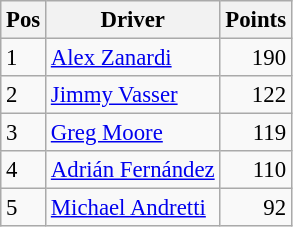<table class="wikitable" style="font-size: 95%;">
<tr>
<th>Pos</th>
<th>Driver</th>
<th>Points</th>
</tr>
<tr>
<td>1</td>
<td> <a href='#'>Alex Zanardi</a></td>
<td align="right">190</td>
</tr>
<tr>
<td>2</td>
<td> <a href='#'>Jimmy Vasser</a></td>
<td align="right">122</td>
</tr>
<tr>
<td>3</td>
<td> <a href='#'>Greg Moore</a></td>
<td align="right">119</td>
</tr>
<tr>
<td>4</td>
<td> <a href='#'>Adrián Fernández</a></td>
<td align="right">110</td>
</tr>
<tr>
<td>5</td>
<td> <a href='#'>Michael Andretti</a></td>
<td align="right">92</td>
</tr>
</table>
